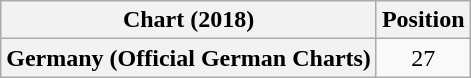<table class="wikitable sortable plainrowheaders" style="text-align:center">
<tr>
<th scope="col">Chart (2018)</th>
<th scope="col">Position</th>
</tr>
<tr>
<th scope="row">Germany (Official German Charts)</th>
<td>27</td>
</tr>
</table>
